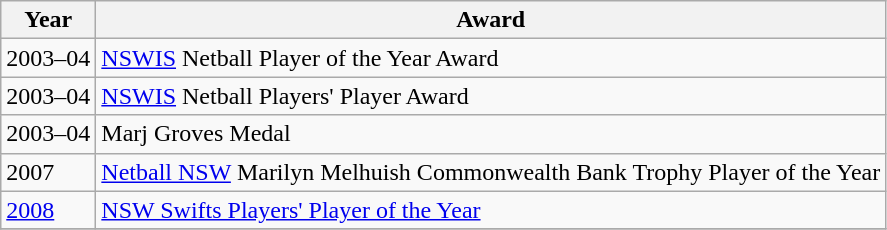<table class="wikitable collapsible">
<tr>
<th>Year</th>
<th>Award</th>
</tr>
<tr>
<td>2003–04</td>
<td><a href='#'>NSWIS</a> Netball Player of the Year Award</td>
</tr>
<tr>
<td>2003–04</td>
<td><a href='#'>NSWIS</a> Netball Players' Player Award <em></em></td>
</tr>
<tr>
<td>2003–04</td>
<td>Marj Groves Medal</td>
</tr>
<tr>
<td>2007</td>
<td><a href='#'>Netball NSW</a> Marilyn Melhuish Commonwealth Bank Trophy Player of the Year</td>
</tr>
<tr>
<td><a href='#'>2008</a></td>
<td><a href='#'>NSW Swifts Players' Player of the Year</a></td>
</tr>
<tr>
</tr>
</table>
